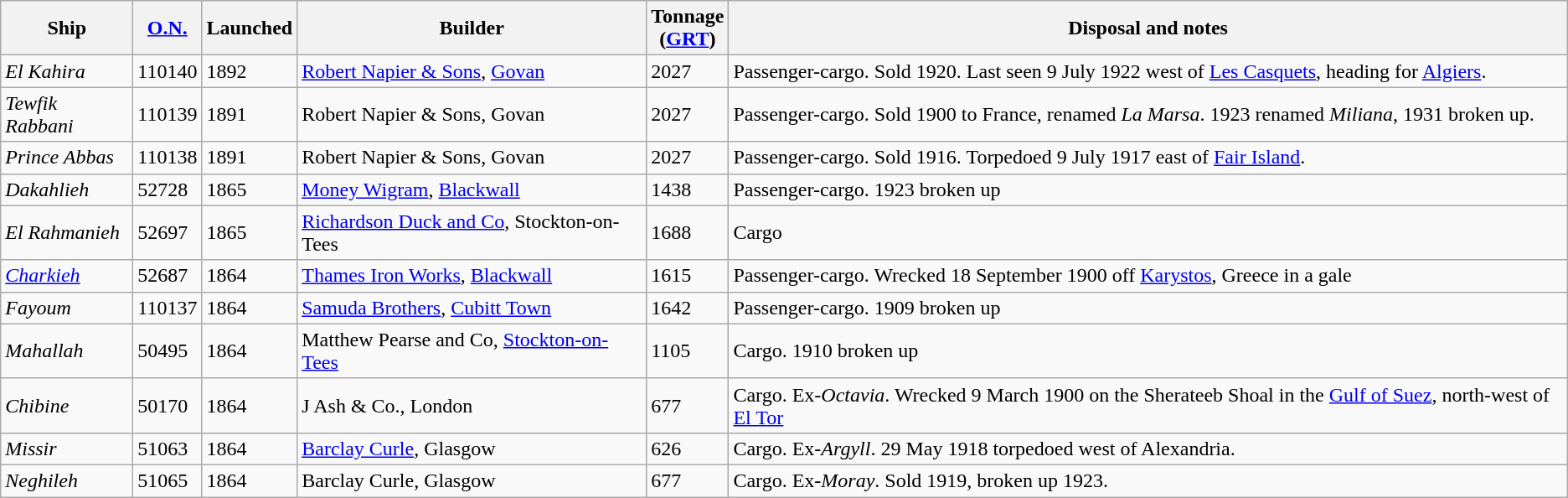<table class="wikitable">
<tr>
<th>Ship</th>
<th><a href='#'>O.N.</a></th>
<th>Launched</th>
<th>Builder</th>
<th>Tonnage<br>(<a href='#'>GRT</a>)</th>
<th>Disposal and notes</th>
</tr>
<tr>
<td><em>El Kahira</em></td>
<td>110140</td>
<td>1892</td>
<td><a href='#'>Robert Napier & Sons</a>, <a href='#'>Govan</a></td>
<td>2027</td>
<td>Passenger-cargo. Sold 1920. Last seen 9 July 1922  west of <a href='#'>Les Casquets</a>, heading for <a href='#'>Algiers</a>.</td>
</tr>
<tr>
<td><em>Tewfik Rabbani</em></td>
<td>110139</td>
<td>1891</td>
<td>Robert Napier & Sons, Govan</td>
<td>2027</td>
<td>Passenger-cargo. Sold 1900 to France, renamed <em>La Marsa</em>. 1923 renamed <em>Miliana</em>, 1931 broken up.</td>
</tr>
<tr>
<td><em>Prince Abbas</em></td>
<td>110138</td>
<td>1891</td>
<td>Robert Napier & Sons, Govan</td>
<td>2027</td>
<td>Passenger-cargo. Sold 1916. Torpedoed 9 July 1917  east of <a href='#'>Fair Island</a>.</td>
</tr>
<tr>
<td><em>Dakahlieh</em></td>
<td>52728</td>
<td>1865</td>
<td><a href='#'>Money Wigram</a>, <a href='#'>Blackwall</a></td>
<td>1438</td>
<td>Passenger-cargo. 1923 broken up</td>
</tr>
<tr>
<td><em>El Rahmanieh</em></td>
<td>52697</td>
<td>1865</td>
<td><a href='#'>Richardson Duck and Co</a>, Stockton-on-Tees</td>
<td>1688</td>
<td>Cargo</td>
</tr>
<tr>
<td><em><a href='#'>Charkieh</a></em></td>
<td>52687</td>
<td>1864</td>
<td><a href='#'>Thames Iron Works</a>, <a href='#'>Blackwall</a></td>
<td>1615</td>
<td>Passenger-cargo. Wrecked 18 September 1900 off <a href='#'>Karystos</a>, Greece in a gale</td>
</tr>
<tr>
<td><em>Fayoum</em></td>
<td>110137</td>
<td>1864</td>
<td><a href='#'>Samuda Brothers</a>, <a href='#'>Cubitt Town</a></td>
<td>1642</td>
<td>Passenger-cargo. 1909 broken up</td>
</tr>
<tr>
<td><em>Mahallah</em></td>
<td>50495</td>
<td>1864</td>
<td>Matthew Pearse and Co, <a href='#'>Stockton-on-Tees</a></td>
<td>1105</td>
<td>Cargo. 1910 broken up</td>
</tr>
<tr>
<td><em>Chibine</em></td>
<td>50170</td>
<td>1864</td>
<td>J Ash & Co., London</td>
<td>677</td>
<td>Cargo. Ex-<em>Octavia</em>. Wrecked 9 March 1900 on the Sherateeb Shoal in the <a href='#'>Gulf of Suez</a>,  north-west of <a href='#'>El Tor</a></td>
</tr>
<tr>
<td><em>Missir</em></td>
<td>51063</td>
<td>1864</td>
<td><a href='#'>Barclay Curle</a>, Glasgow</td>
<td>626</td>
<td>Cargo. Ex-<em>Argyll</em>. 29 May 1918 torpedoed  west of Alexandria.</td>
</tr>
<tr>
<td><em>Neghileh</em></td>
<td>51065</td>
<td>1864</td>
<td>Barclay Curle, Glasgow</td>
<td>677</td>
<td>Cargo. Ex-<em>Moray</em>. Sold 1919, broken up 1923.</td>
</tr>
</table>
